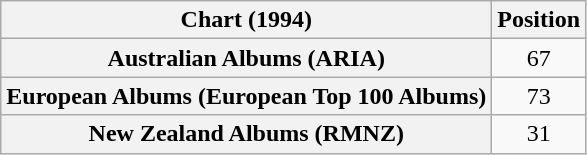<table class="wikitable plainrowheaders" style="text-align:center">
<tr>
<th scope="col">Chart (1994)</th>
<th scope="col">Position</th>
</tr>
<tr>
<th scope="row">Australian Albums (ARIA)</th>
<td style="text-align:center;">67</td>
</tr>
<tr>
<th scope="row">European Albums (European Top 100 Albums)</th>
<td style="text-align:center;">73</td>
</tr>
<tr>
<th scope="row">New Zealand Albums (RMNZ)</th>
<td style="text-align:center;">31</td>
</tr>
</table>
